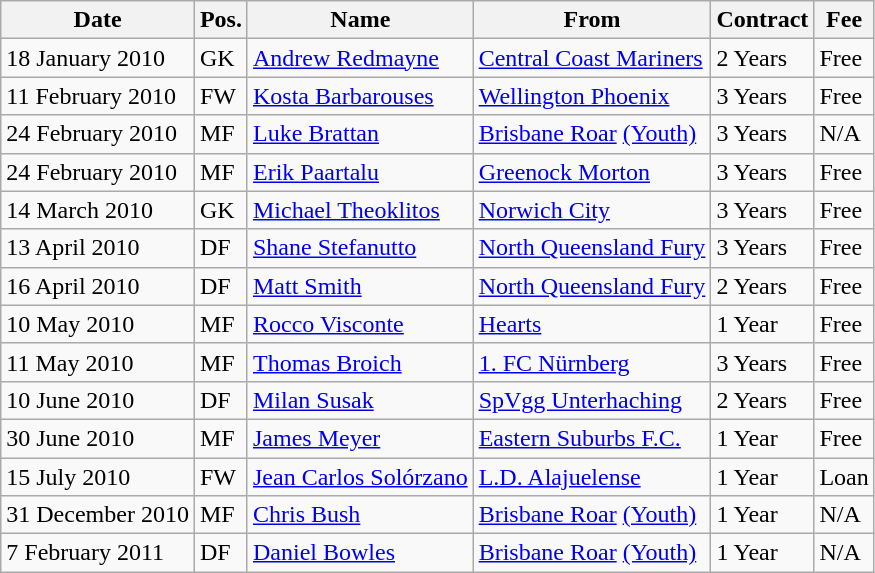<table class="wikitable">
<tr>
<th>Date</th>
<th>Pos.</th>
<th>Name</th>
<th>From</th>
<th>Contract</th>
<th>Fee</th>
</tr>
<tr>
<td>18 January 2010</td>
<td>GK</td>
<td> <a href='#'>Andrew Redmayne</a></td>
<td> <a href='#'>Central Coast Mariners</a></td>
<td>2 Years</td>
<td>Free</td>
</tr>
<tr>
<td>11 February 2010</td>
<td>FW</td>
<td> <a href='#'>Kosta Barbarouses</a></td>
<td> <a href='#'>Wellington Phoenix</a></td>
<td>3 Years</td>
<td>Free</td>
</tr>
<tr>
<td>24 February 2010</td>
<td>MF</td>
<td> <a href='#'>Luke Brattan</a></td>
<td> <a href='#'>Brisbane Roar</a> <a href='#'>(Youth)</a></td>
<td>3 Years</td>
<td>N/A</td>
</tr>
<tr>
<td>24 February 2010</td>
<td>MF</td>
<td> <a href='#'>Erik Paartalu</a></td>
<td> <a href='#'>Greenock Morton</a></td>
<td>3 Years</td>
<td>Free</td>
</tr>
<tr>
<td>14 March 2010</td>
<td>GK</td>
<td> <a href='#'>Michael Theoklitos</a></td>
<td> <a href='#'>Norwich City</a></td>
<td>3 Years</td>
<td>Free</td>
</tr>
<tr>
<td>13 April 2010</td>
<td>DF</td>
<td> <a href='#'>Shane Stefanutto</a></td>
<td> <a href='#'>North Queensland Fury</a></td>
<td>3 Years</td>
<td>Free</td>
</tr>
<tr>
<td>16 April 2010</td>
<td>DF</td>
<td> <a href='#'>Matt Smith</a></td>
<td> <a href='#'>North Queensland Fury</a></td>
<td>2 Years</td>
<td>Free</td>
</tr>
<tr>
<td>10 May 2010</td>
<td>MF</td>
<td> <a href='#'>Rocco Visconte</a></td>
<td> <a href='#'>Hearts</a></td>
<td>1 Year</td>
<td>Free</td>
</tr>
<tr>
<td>11 May 2010</td>
<td>MF</td>
<td> <a href='#'>Thomas Broich</a></td>
<td> <a href='#'>1. FC Nürnberg</a></td>
<td>3 Years</td>
<td>Free</td>
</tr>
<tr>
<td>10 June 2010</td>
<td>DF</td>
<td> <a href='#'>Milan Susak</a></td>
<td> <a href='#'>SpVgg Unterhaching</a></td>
<td>2 Years</td>
<td>Free</td>
</tr>
<tr>
<td>30 June 2010</td>
<td>MF</td>
<td> <a href='#'>James Meyer</a></td>
<td> <a href='#'>Eastern Suburbs F.C.</a></td>
<td>1 Year</td>
<td>Free</td>
</tr>
<tr>
<td>15 July 2010</td>
<td>FW</td>
<td> <a href='#'>Jean Carlos Solórzano</a></td>
<td> <a href='#'>L.D. Alajuelense</a></td>
<td>1 Year</td>
<td>Loan</td>
</tr>
<tr>
<td>31 December 2010</td>
<td>MF</td>
<td> <a href='#'>Chris Bush</a></td>
<td> <a href='#'>Brisbane Roar</a> <a href='#'>(Youth)</a></td>
<td>1 Year</td>
<td>N/A</td>
</tr>
<tr>
<td>7 February 2011</td>
<td>DF</td>
<td> <a href='#'>Daniel Bowles</a></td>
<td> <a href='#'>Brisbane Roar</a> <a href='#'>(Youth)</a></td>
<td>1 Year</td>
<td>N/A</td>
</tr>
</table>
